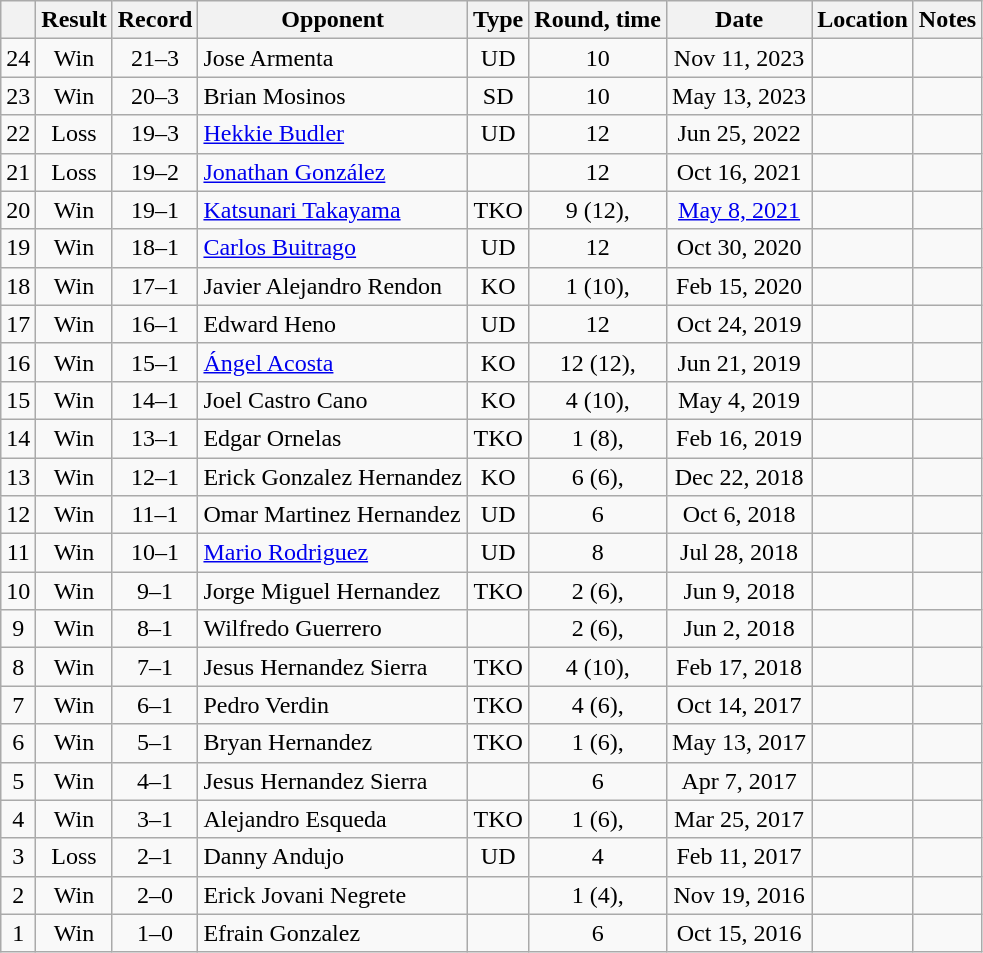<table class="wikitable" style="text-align:center">
<tr>
<th></th>
<th>Result</th>
<th>Record</th>
<th>Opponent</th>
<th>Type</th>
<th>Round, time</th>
<th>Date</th>
<th>Location</th>
<th>Notes</th>
</tr>
<tr>
<td>24</td>
<td>Win</td>
<td>21–3</td>
<td align=left>Jose Armenta</td>
<td>UD</td>
<td>10</td>
<td>Nov 11, 2023</td>
<td align=left></td>
<td></td>
</tr>
<tr>
<td>23</td>
<td>Win</td>
<td>20–3</td>
<td align=left>Brian Mosinos</td>
<td>SD</td>
<td>10</td>
<td>May 13, 2023</td>
<td align=left></td>
<td></td>
</tr>
<tr>
<td>22</td>
<td>Loss</td>
<td>19–3</td>
<td align=left><a href='#'>Hekkie Budler</a></td>
<td>UD</td>
<td>12</td>
<td>Jun 25, 2022</td>
<td align=left></td>
<td></td>
</tr>
<tr>
<td>21</td>
<td>Loss</td>
<td>19–2</td>
<td align=left><a href='#'>Jonathan González</a></td>
<td></td>
<td>12</td>
<td>Oct 16, 2021</td>
<td align=left></td>
<td align=left></td>
</tr>
<tr>
<td>20</td>
<td>Win</td>
<td>19–1</td>
<td align=left><a href='#'>Katsunari Takayama</a></td>
<td>TKO</td>
<td>9 (12), </td>
<td><a href='#'>May 8, 2021</a></td>
<td align=left></td>
<td align=left></td>
</tr>
<tr>
<td>19</td>
<td>Win</td>
<td>18–1</td>
<td align=left><a href='#'>Carlos Buitrago</a></td>
<td>UD</td>
<td>12</td>
<td>Oct 30, 2020</td>
<td align=left></td>
<td align=left></td>
</tr>
<tr>
<td>18</td>
<td>Win</td>
<td>17–1</td>
<td align=left>Javier Alejandro Rendon</td>
<td>KO</td>
<td>1 (10), </td>
<td>Feb 15, 2020</td>
<td align=left></td>
<td></td>
</tr>
<tr>
<td>17</td>
<td>Win</td>
<td>16–1</td>
<td align=left>Edward Heno</td>
<td>UD</td>
<td>12</td>
<td>Oct 24, 2019</td>
<td align=left></td>
<td align=left></td>
</tr>
<tr>
<td>16</td>
<td>Win</td>
<td>15–1</td>
<td align=left><a href='#'>Ángel Acosta</a></td>
<td>KO</td>
<td>12 (12), </td>
<td>Jun 21, 2019</td>
<td align=left></td>
<td align=left></td>
</tr>
<tr>
<td>15</td>
<td>Win</td>
<td>14–1</td>
<td align=left>Joel Castro Cano</td>
<td>KO</td>
<td>4 (10), </td>
<td>May 4, 2019</td>
<td align=left></td>
<td></td>
</tr>
<tr>
<td>14</td>
<td>Win</td>
<td>13–1</td>
<td align=left>Edgar Ornelas</td>
<td>TKO</td>
<td>1 (8), </td>
<td>Feb 16, 2019</td>
<td align=left></td>
<td></td>
</tr>
<tr>
<td>13</td>
<td>Win</td>
<td>12–1</td>
<td align=left>Erick Gonzalez Hernandez</td>
<td>KO</td>
<td>6 (6), </td>
<td>Dec 22, 2018</td>
<td align=left></td>
<td></td>
</tr>
<tr>
<td>12</td>
<td>Win</td>
<td>11–1</td>
<td align=left>Omar Martinez Hernandez</td>
<td>UD</td>
<td>6</td>
<td>Oct 6, 2018</td>
<td align=left></td>
<td></td>
</tr>
<tr>
<td>11</td>
<td>Win</td>
<td>10–1</td>
<td align=left><a href='#'>Mario Rodriguez</a></td>
<td>UD</td>
<td>8</td>
<td>Jul 28, 2018</td>
<td align=left></td>
<td></td>
</tr>
<tr>
<td>10</td>
<td>Win</td>
<td>9–1</td>
<td align=left>Jorge Miguel Hernandez</td>
<td>TKO</td>
<td>2 (6), </td>
<td>Jun 9, 2018</td>
<td align=left></td>
<td></td>
</tr>
<tr>
<td>9</td>
<td>Win</td>
<td>8–1</td>
<td align=left>Wilfredo Guerrero</td>
<td></td>
<td>2 (6), </td>
<td>Jun 2, 2018</td>
<td align=left></td>
<td></td>
</tr>
<tr>
<td>8</td>
<td>Win</td>
<td>7–1</td>
<td align=left>Jesus Hernandez Sierra</td>
<td>TKO</td>
<td>4 (10), </td>
<td>Feb 17, 2018</td>
<td align=left></td>
<td></td>
</tr>
<tr>
<td>7</td>
<td>Win</td>
<td>6–1</td>
<td align=left>Pedro Verdin</td>
<td>TKO</td>
<td>4 (6), </td>
<td>Oct 14, 2017</td>
<td align=left></td>
<td></td>
</tr>
<tr>
<td>6</td>
<td>Win</td>
<td>5–1</td>
<td align=left>Bryan Hernandez</td>
<td>TKO</td>
<td>1 (6), </td>
<td>May 13, 2017</td>
<td align=left></td>
<td></td>
</tr>
<tr>
<td>5</td>
<td>Win</td>
<td>4–1</td>
<td align=left>Jesus Hernandez Sierra</td>
<td></td>
<td>6</td>
<td>Apr 7, 2017</td>
<td align=left></td>
<td></td>
</tr>
<tr>
<td>4</td>
<td>Win</td>
<td>3–1</td>
<td align=left>Alejandro Esqueda</td>
<td>TKO</td>
<td>1 (6), </td>
<td>Mar 25, 2017</td>
<td align=left></td>
<td></td>
</tr>
<tr>
<td>3</td>
<td>Loss</td>
<td>2–1</td>
<td align=left>Danny Andujo</td>
<td>UD</td>
<td>4</td>
<td>Feb 11, 2017</td>
<td align=left></td>
<td></td>
</tr>
<tr>
<td>2</td>
<td>Win</td>
<td>2–0</td>
<td align=left>Erick Jovani Negrete</td>
<td></td>
<td>1 (4), </td>
<td>Nov 19, 2016</td>
<td align=left></td>
<td></td>
</tr>
<tr>
<td>1</td>
<td>Win</td>
<td>1–0</td>
<td align=left>Efrain Gonzalez</td>
<td></td>
<td>6</td>
<td>Oct 15, 2016</td>
<td align=left></td>
<td></td>
</tr>
</table>
